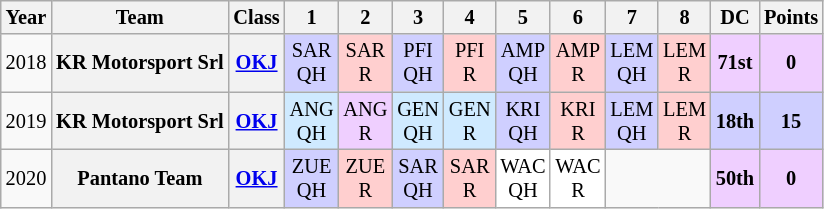<table class="wikitable" style="text-align:center; font-size:85%">
<tr>
<th>Year</th>
<th>Team</th>
<th>Class</th>
<th>1</th>
<th>2</th>
<th>3</th>
<th>4</th>
<th>5</th>
<th>6</th>
<th>7</th>
<th>8</th>
<th>DC</th>
<th>Points</th>
</tr>
<tr>
<td>2018</td>
<th nowrap>KR Motorsport Srl</th>
<th><a href='#'>OKJ</a></th>
<td style="background:#CFCFFF;">SAR<br>QH<br></td>
<td style="background:#FFCFCF;">SAR<br>R<br></td>
<td style="background:#CFCFFF;">PFI<br>QH<br></td>
<td style="background:#FFCFCF;">PFI<br>R<br></td>
<td style="background:#CFCFFF;">AMP<br>QH<br></td>
<td style="background:#FFCFCF;">AMP<br>R<br></td>
<td style="background:#CFCFFF;">LEM<br>QH<br></td>
<td style="background:#FFCFCF;">LEM<br>R<br></td>
<th style="background:#EFCFFF;">71st</th>
<th style="background:#EFCFFF;">0</th>
</tr>
<tr>
<td>2019</td>
<th nowrap>KR Motorsport Srl</th>
<th><a href='#'>OKJ</a></th>
<td style="background:#CFEAFF;">ANG<br>QH<br></td>
<td style="background:#EFCFFF;">ANG<br>R<br></td>
<td style="background:#CFEAFF;">GEN<br>QH<br></td>
<td style="background:#CFEAFF;">GEN<br>R<br></td>
<td style="background:#CFCFFF;">KRI<br>QH<br></td>
<td style="background:#FFCFCF;">KRI<br>R<br></td>
<td style="background:#CFCFFF;">LEM<br>QH<br></td>
<td style="background:#FFCFCF;">LEM<br>R<br></td>
<th style="background:#CFCFFF;">18th</th>
<th style="background:#CFCFFF;">15</th>
</tr>
<tr>
<td>2020</td>
<th nowrap>Pantano Team</th>
<th><a href='#'>OKJ</a></th>
<td style="background:#CFCFFF;">ZUE<br>QH<br></td>
<td style="background:#FFCFCF;">ZUE<br>R<br></td>
<td style="background:#CFCFFF;">SAR<br>QH<br></td>
<td style="background:#FFCFCF;">SAR<br>R<br></td>
<td style="background:#FFFFFF;">WAC<br>QH<br></td>
<td style="background:#FFFFFF;">WAC<br>R<br></td>
<td colspan=2></td>
<th style="background:#EFCFFF;">50th</th>
<th style="background:#EFCFFF;">0</th>
</tr>
</table>
